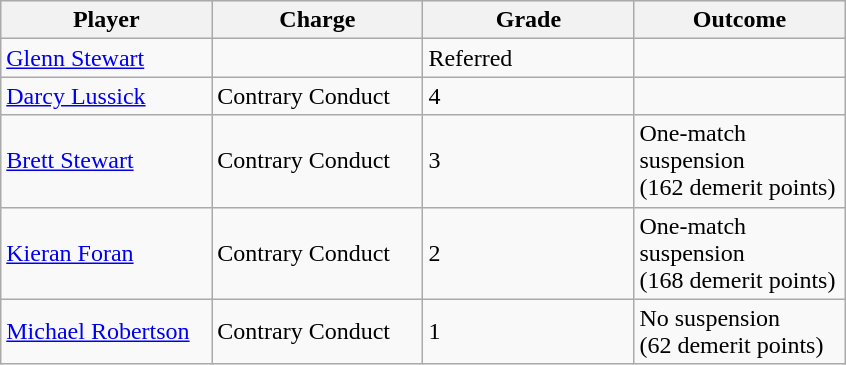<table class="wikitable">
<tr style="background:#efefef;">
<th style="width:100pt;">Player</th>
<th style="width:100pt;">Charge</th>
<th style="width:100pt;">Grade</th>
<th style="width:100pt;">Outcome</th>
</tr>
<tr>
<td><a href='#'>Glenn Stewart</a></td>
<td></td>
<td>Referred</td>
<td></td>
</tr>
<tr>
<td><a href='#'>Darcy Lussick</a></td>
<td>Contrary Conduct</td>
<td>4</td>
<td></td>
</tr>
<tr>
<td><a href='#'>Brett Stewart</a></td>
<td>Contrary Conduct</td>
<td>3</td>
<td>One-match suspension<br>(162 demerit points)</td>
</tr>
<tr>
<td><a href='#'>Kieran Foran</a></td>
<td>Contrary Conduct</td>
<td>2</td>
<td>One-match suspension<br>(168 demerit points)</td>
</tr>
<tr>
<td><a href='#'>Michael Robertson</a></td>
<td>Contrary Conduct</td>
<td>1</td>
<td>No suspension<br>(62 demerit points)</td>
</tr>
</table>
